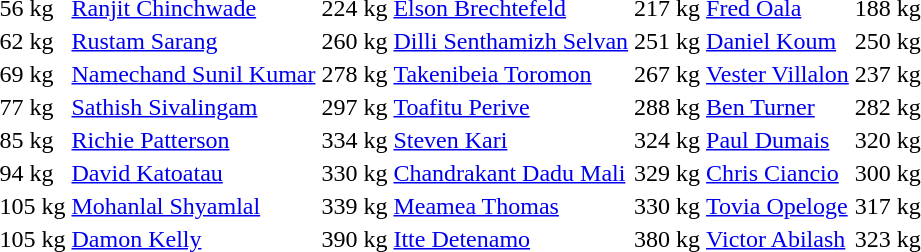<table>
<tr>
<td>56 kg</td>
<td><a href='#'>Ranjit Chinchwade</a><br></td>
<td>224 kg</td>
<td><a href='#'>Elson Brechtefeld</a><br></td>
<td>217 kg</td>
<td><a href='#'>Fred Oala</a><br></td>
<td>188 kg</td>
</tr>
<tr>
<td>62 kg</td>
<td><a href='#'>Rustam Sarang</a><br></td>
<td>260 kg</td>
<td><a href='#'>Dilli Senthamizh Selvan</a><br></td>
<td>251 kg</td>
<td><a href='#'>Daniel Koum</a><br></td>
<td>250 kg</td>
</tr>
<tr>
<td>69 kg</td>
<td><a href='#'>Namechand Sunil Kumar</a><br></td>
<td>278 kg</td>
<td><a href='#'>Takenibeia Toromon</a><br></td>
<td>267 kg</td>
<td><a href='#'>Vester Villalon</a><br></td>
<td>237 kg</td>
</tr>
<tr>
<td>77 kg</td>
<td><a href='#'>Sathish Sivalingam</a><br></td>
<td>297 kg</td>
<td><a href='#'>Toafitu Perive</a><br></td>
<td>288 kg</td>
<td><a href='#'>Ben Turner</a><br></td>
<td>282 kg</td>
</tr>
<tr>
<td>85 kg</td>
<td><a href='#'>Richie Patterson</a><br></td>
<td>334 kg</td>
<td><a href='#'>Steven Kari</a><br></td>
<td>324 kg</td>
<td><a href='#'>Paul Dumais</a><br></td>
<td>320 kg</td>
</tr>
<tr>
<td>94 kg</td>
<td><a href='#'>David Katoatau</a><br></td>
<td>330 kg</td>
<td><a href='#'>Chandrakant Dadu Mali</a><br></td>
<td>329 kg</td>
<td><a href='#'>Chris Ciancio</a><br></td>
<td>300 kg</td>
</tr>
<tr>
<td>105 kg</td>
<td><a href='#'>Mohanlal Shyamlal</a><br></td>
<td>339 kg</td>
<td><a href='#'>Meamea Thomas</a><br></td>
<td>330 kg</td>
<td><a href='#'>Tovia Opeloge</a><br></td>
<td>317 kg</td>
</tr>
<tr>
<td>105 kg</td>
<td><a href='#'>Damon Kelly</a><br></td>
<td>390 kg</td>
<td><a href='#'>Itte Detenamo</a><br></td>
<td>380 kg</td>
<td><a href='#'>Victor Abilash</a><br></td>
<td>323 kg</td>
</tr>
</table>
